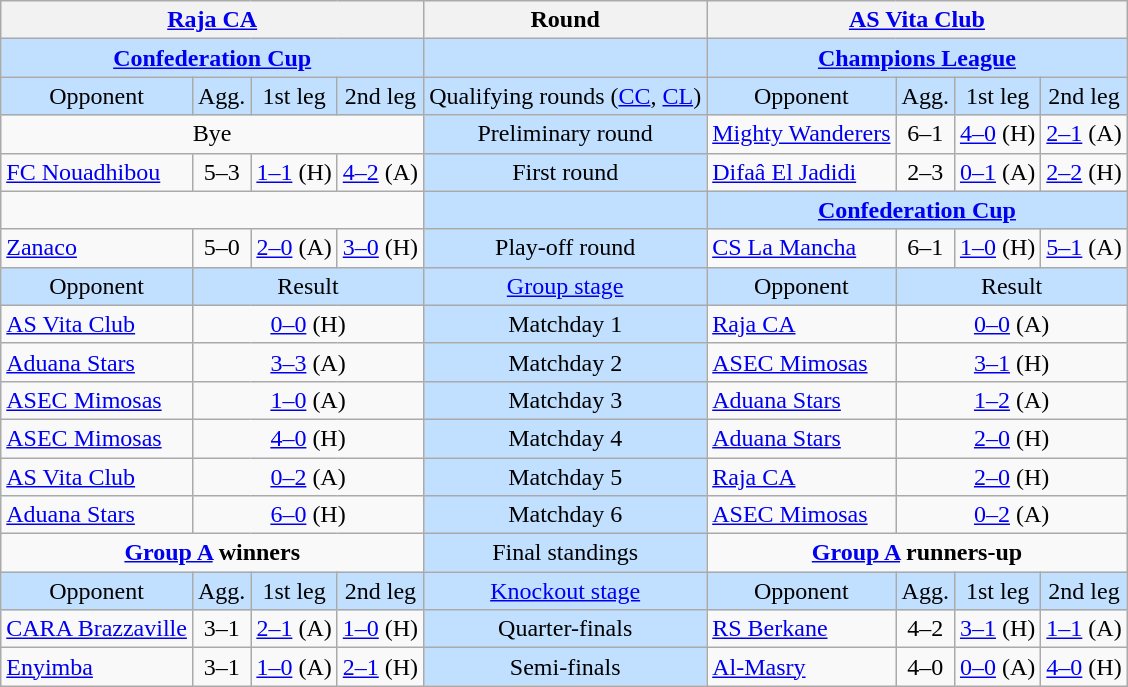<table class="wikitable" style="text-align:center">
<tr>
<th colspan="4"> <a href='#'>Raja CA</a></th>
<th>Round</th>
<th colspan="4"> <a href='#'>AS Vita Club</a></th>
</tr>
<tr style="background:#C1E0FF">
<td colspan="4"><strong><a href='#'>Confederation Cup</a></strong></td>
<td></td>
<td colspan="4"><strong><a href='#'>Champions League</a></strong></td>
</tr>
<tr style="background:#C1E0FF">
<td>Opponent</td>
<td>Agg.</td>
<td>1st leg</td>
<td>2nd leg</td>
<td>Qualifying rounds (<a href='#'>CC</a>, <a href='#'>CL</a>)</td>
<td>Opponent</td>
<td>Agg.</td>
<td>1st leg</td>
<td>2nd leg</td>
</tr>
<tr>
<td colspan="4">Bye</td>
<td style="background:#C1E0FF">Preliminary round</td>
<td style="text-align:left"> <a href='#'>Mighty Wanderers</a></td>
<td>6–1</td>
<td><a href='#'>4–0</a> (H)</td>
<td><a href='#'>2–1</a> (A)</td>
</tr>
<tr>
<td style="text-align:left"> <a href='#'>FC Nouadhibou</a></td>
<td>5–3</td>
<td><a href='#'>1–1</a> (H)</td>
<td><a href='#'>4–2</a> (A)</td>
<td style="background:#C1E0FF">First round</td>
<td style="text-align:left"> <a href='#'>Difaâ El Jadidi</a></td>
<td>2–3</td>
<td><a href='#'>0–1</a> (A)</td>
<td><a href='#'>2–2</a> (H)</td>
</tr>
<tr>
<td colspan="4"></td>
<td style="background:#C1E0FF"></td>
<td style="background:#C1E0FF" colspan="4"><strong><a href='#'>Confederation Cup</a></strong></td>
</tr>
<tr>
<td style="text-align:left"> <a href='#'>Zanaco</a></td>
<td>5–0</td>
<td><a href='#'>2–0</a> (A)</td>
<td><a href='#'>3–0</a> (H)</td>
<td style="background:#C1E0FF">Play-off round</td>
<td style="text-align:left"> <a href='#'>CS La Mancha</a></td>
<td>6–1</td>
<td><a href='#'>1–0</a> (H)</td>
<td><a href='#'>5–1</a> (A)</td>
</tr>
<tr style="background:#C1E0FF">
<td>Opponent</td>
<td colspan="3">Result</td>
<td><a href='#'>Group stage</a></td>
<td>Opponent</td>
<td colspan="3">Result</td>
</tr>
<tr>
<td style="text-align:left"> <a href='#'>AS Vita Club</a></td>
<td colspan="3"><a href='#'>0–0</a> (H)</td>
<td style="background:#C1E0FF">Matchday 1</td>
<td style="text-align:left"> <a href='#'>Raja CA</a></td>
<td colspan="3"><a href='#'>0–0</a> (A)</td>
</tr>
<tr>
<td style="text-align:left"> <a href='#'>Aduana Stars</a></td>
<td colspan="3"><a href='#'>3–3</a> (A)</td>
<td style="background:#C1E0FF">Matchday 2</td>
<td style="text-align:left"> <a href='#'>ASEC Mimosas</a></td>
<td colspan="3"><a href='#'>3–1</a> (H)</td>
</tr>
<tr>
<td style="text-align:left"> <a href='#'>ASEC Mimosas</a></td>
<td colspan="3"><a href='#'>1–0</a> (A)</td>
<td style="background:#C1E0FF">Matchday 3</td>
<td style="text-align:left"> <a href='#'>Aduana Stars</a></td>
<td colspan="3"><a href='#'>1–2</a> (A)</td>
</tr>
<tr>
<td style="text-align:left"> <a href='#'>ASEC Mimosas</a></td>
<td colspan="3"><a href='#'>4–0</a> (H)</td>
<td style="background:#C1E0FF">Matchday 4</td>
<td style="text-align:left"> <a href='#'>Aduana Stars</a></td>
<td colspan="3"><a href='#'>2–0</a> (H)</td>
</tr>
<tr>
<td style="text-align:left"> <a href='#'>AS Vita Club</a></td>
<td colspan="3"><a href='#'>0–2</a> (A)</td>
<td style="background:#C1E0FF">Matchday 5</td>
<td style="text-align:left"> <a href='#'>Raja CA</a></td>
<td colspan="3"><a href='#'>2–0</a> (H)</td>
</tr>
<tr>
<td style="text-align:left"> <a href='#'>Aduana Stars</a></td>
<td colspan="3"><a href='#'>6–0</a> (H)</td>
<td style="background:#C1E0FF">Matchday 6</td>
<td style="text-align:left"> <a href='#'>ASEC Mimosas</a></td>
<td colspan="3"><a href='#'>0–2</a> (A)</td>
</tr>
<tr>
<td colspan="4" style="vertical-align:top"><strong><a href='#'>Group A</a> winners</strong><br></td>
<td style="background:#C1E0FF">Final standings</td>
<td colspan="4" style="vertical-align:top"><strong><a href='#'>Group A</a> runners-up</strong><br></td>
</tr>
<tr style="background:#C1E0FF">
<td>Opponent</td>
<td>Agg.</td>
<td>1st leg</td>
<td>2nd leg</td>
<td><a href='#'>Knockout stage</a></td>
<td>Opponent</td>
<td>Agg.</td>
<td>1st leg</td>
<td>2nd leg</td>
</tr>
<tr>
<td style="text-align:left"> <a href='#'>CARA Brazzaville</a></td>
<td>3–1</td>
<td><a href='#'>2–1</a> (A)</td>
<td><a href='#'>1–0</a> (H)</td>
<td style="background:#C1E0FF">Quarter-finals</td>
<td style="text-align:left"> <a href='#'>RS Berkane</a></td>
<td>4–2</td>
<td><a href='#'>3–1</a> (H)</td>
<td><a href='#'>1–1</a> (A)</td>
</tr>
<tr>
<td style="text-align:left"> <a href='#'>Enyimba</a></td>
<td>3–1</td>
<td><a href='#'>1–0</a> (A)</td>
<td><a href='#'>2–1</a> (H)</td>
<td style="background:#C1E0FF">Semi-finals</td>
<td style="text-align:left"> <a href='#'>Al-Masry</a></td>
<td>4–0</td>
<td><a href='#'>0–0</a> (A)</td>
<td><a href='#'>4–0</a> (H)</td>
</tr>
</table>
